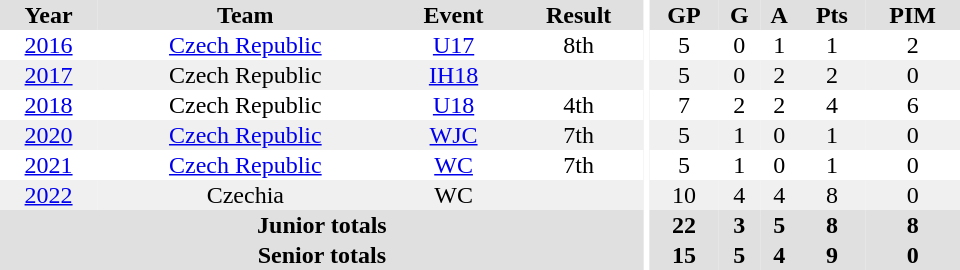<table border="0" cellpadding="1" cellspacing="0" ID="Table3" style="text-align:center; width:40em;">
<tr bgcolor="#e0e0e0">
<th>Year</th>
<th>Team</th>
<th>Event</th>
<th>Result</th>
<th rowspan="99" bgcolor="#ffffff"></th>
<th>GP</th>
<th>G</th>
<th>A</th>
<th>Pts</th>
<th>PIM</th>
</tr>
<tr>
<td><a href='#'>2016</a></td>
<td><a href='#'>Czech Republic</a></td>
<td><a href='#'>U17</a></td>
<td>8th</td>
<td>5</td>
<td>0</td>
<td>1</td>
<td>1</td>
<td>2</td>
</tr>
<tr bgcolor="#f0f0f0">
<td><a href='#'>2017</a></td>
<td>Czech Republic</td>
<td><a href='#'>IH18</a></td>
<td></td>
<td>5</td>
<td>0</td>
<td>2</td>
<td>2</td>
<td>0</td>
</tr>
<tr>
<td><a href='#'>2018</a></td>
<td>Czech Republic</td>
<td><a href='#'>U18</a></td>
<td>4th</td>
<td>7</td>
<td>2</td>
<td>2</td>
<td>4</td>
<td>6</td>
</tr>
<tr bgcolor="#f0f0f0">
<td><a href='#'>2020</a></td>
<td><a href='#'>Czech Republic</a></td>
<td><a href='#'>WJC</a></td>
<td>7th</td>
<td>5</td>
<td>1</td>
<td>0</td>
<td>1</td>
<td>0</td>
</tr>
<tr>
<td><a href='#'>2021</a></td>
<td><a href='#'>Czech Republic</a></td>
<td><a href='#'>WC</a></td>
<td>7th</td>
<td>5</td>
<td>1</td>
<td>0</td>
<td>1</td>
<td>0</td>
</tr>
<tr bgcolor="#f0f0f0">
<td><a href='#'>2022</a></td>
<td>Czechia</td>
<td>WC</td>
<td></td>
<td>10</td>
<td>4</td>
<td>4</td>
<td>8</td>
<td>0</td>
</tr>
<tr bgcolor="#e0e0e0">
<th colspan="4">Junior totals</th>
<th>22</th>
<th>3</th>
<th>5</th>
<th>8</th>
<th>8</th>
</tr>
<tr bgcolor="#e0e0e0">
<th colspan="4">Senior totals</th>
<th>15</th>
<th>5</th>
<th>4</th>
<th>9</th>
<th>0</th>
</tr>
</table>
